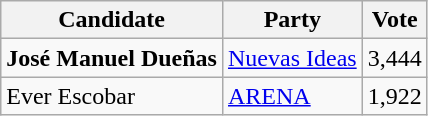<table class="wikitable">
<tr>
<th>Candidate</th>
<th>Party</th>
<th>Vote</th>
</tr>
<tr>
<td><strong>José Manuel Dueñas</strong></td>
<td><a href='#'>Nuevas Ideas</a></td>
<td>3,444</td>
</tr>
<tr>
<td>Ever Escobar</td>
<td><a href='#'>ARENA</a></td>
<td>1,922</td>
</tr>
</table>
